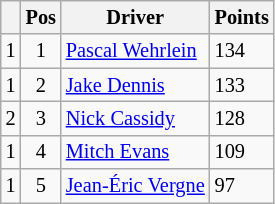<table class="wikitable" style="font-size: 85%;">
<tr>
<th></th>
<th>Pos</th>
<th>Driver</th>
<th>Points</th>
</tr>
<tr>
<td align="left"> 1</td>
<td align="center">1</td>
<td> <a href='#'>Pascal Wehrlein</a></td>
<td align="left">134</td>
</tr>
<tr>
<td align="left"> 1</td>
<td align="center">2</td>
<td> <a href='#'>Jake Dennis</a></td>
<td align="left">133</td>
</tr>
<tr>
<td align="left"> 2</td>
<td align="center">3</td>
<td> <a href='#'>Nick Cassidy</a></td>
<td align="left">128</td>
</tr>
<tr>
<td align="left"> 1</td>
<td align="center">4</td>
<td> <a href='#'>Mitch Evans</a></td>
<td align="left">109</td>
</tr>
<tr>
<td align="left"> 1</td>
<td align="center">5</td>
<td> <a href='#'>Jean-Éric Vergne</a></td>
<td align="left">97</td>
</tr>
</table>
